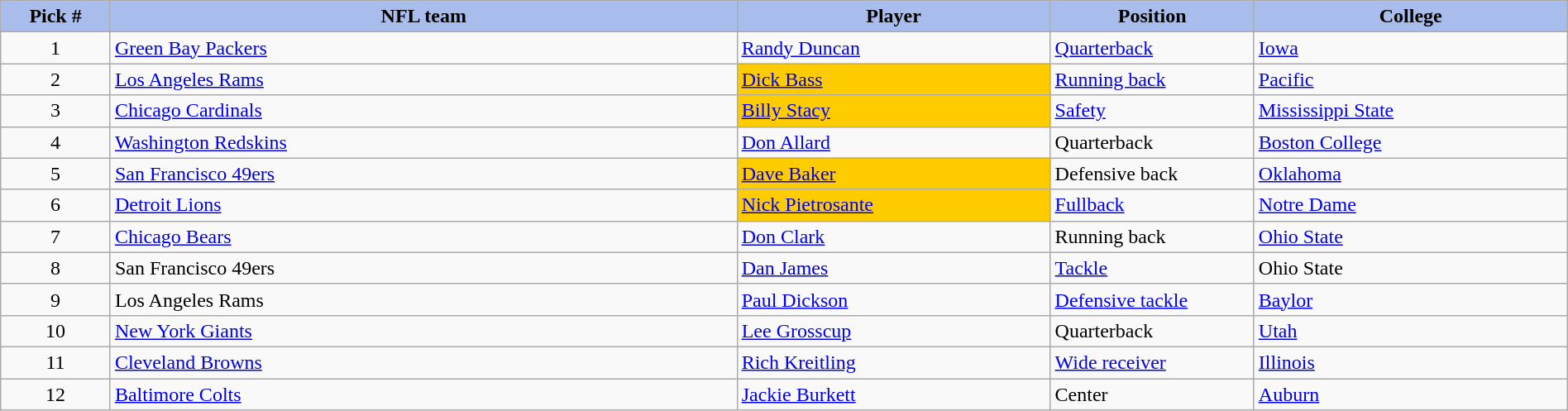<table class="wikitable sortable sortable" style="width: 100%">
<tr>
<th style="background:#A8BDEC;" width=7%>Pick #</th>
<th width=40% style="background:#A8BDEC;">NFL team</th>
<th width=20% style="background:#A8BDEC;">Player</th>
<th width=13% style="background:#A8BDEC;">Position</th>
<th style="background:#A8BDEC;">College</th>
</tr>
<tr>
<td align=center>1</td>
<td><a href='#'>Green Bay Packers</a></td>
<td><a href='#'>Randy Duncan</a></td>
<td><a href='#'>Quarterback</a></td>
<td><a href='#'>Iowa</a></td>
</tr>
<tr>
<td align=center>2</td>
<td><a href='#'>Los Angeles Rams</a></td>
<td bgcolor="#FFCC00"><a href='#'>Dick Bass</a></td>
<td><a href='#'>Running back</a></td>
<td><a href='#'>Pacific</a></td>
</tr>
<tr>
<td align=center>3</td>
<td><a href='#'>Chicago Cardinals</a></td>
<td bgcolor="#FFCC00"><a href='#'>Billy Stacy</a></td>
<td><a href='#'>Safety</a></td>
<td><a href='#'>Mississippi State</a></td>
</tr>
<tr>
<td align=center>4</td>
<td><a href='#'>Washington Redskins</a></td>
<td><a href='#'>Don Allard</a></td>
<td>Quarterback</td>
<td><a href='#'>Boston College</a></td>
</tr>
<tr>
<td align=center>5</td>
<td><a href='#'>San Francisco 49ers</a></td>
<td bgcolor="#FFCC00"><a href='#'>Dave Baker</a></td>
<td>Defensive back</td>
<td><a href='#'>Oklahoma</a></td>
</tr>
<tr>
<td align=center>6</td>
<td><a href='#'>Detroit Lions</a></td>
<td bgcolor="#FFCC00"><a href='#'>Nick Pietrosante</a></td>
<td><a href='#'>Fullback</a></td>
<td><a href='#'>Notre Dame</a></td>
</tr>
<tr>
<td align=center>7</td>
<td><a href='#'>Chicago Bears</a></td>
<td><a href='#'>Don Clark</a></td>
<td>Running back</td>
<td><a href='#'>Ohio State</a></td>
</tr>
<tr>
<td align=center>8</td>
<td>San Francisco 49ers</td>
<td><a href='#'>Dan James</a></td>
<td><a href='#'>Tackle</a></td>
<td>Ohio State</td>
</tr>
<tr>
<td align=center>9</td>
<td>Los Angeles Rams</td>
<td><a href='#'>Paul Dickson</a></td>
<td><a href='#'>Defensive tackle</a></td>
<td><a href='#'>Baylor</a></td>
</tr>
<tr>
<td align=center>10</td>
<td><a href='#'>New York Giants</a></td>
<td><a href='#'>Lee Grosscup</a></td>
<td>Quarterback</td>
<td><a href='#'>Utah</a></td>
</tr>
<tr>
<td align=center>11</td>
<td><a href='#'>Cleveland Browns</a></td>
<td><a href='#'>Rich Kreitling</a></td>
<td><a href='#'>Wide receiver</a></td>
<td><a href='#'>Illinois</a></td>
</tr>
<tr>
<td align=center>12</td>
<td><a href='#'>Baltimore Colts</a></td>
<td><a href='#'>Jackie Burkett</a></td>
<td>Center</td>
<td><a href='#'>Auburn</a></td>
</tr>
</table>
